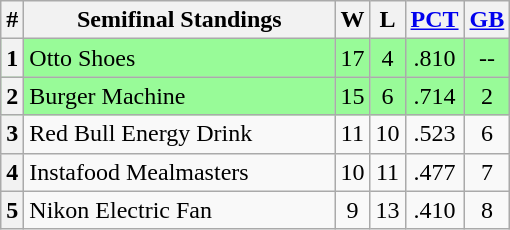<table class="wikitable">
<tr>
<th>#</th>
<th width=200>Semifinal Standings</th>
<th>W</th>
<th>L</th>
<th><a href='#'>PCT</a></th>
<th><a href='#'>GB</a></th>
</tr>
<tr align=center bgcolor="#98fb98">
<th>1</th>
<td align=left>Otto Shoes</td>
<td>17</td>
<td>4</td>
<td>.810</td>
<td>--</td>
</tr>
<tr align=center bgcolor="#98fb98">
<th>2</th>
<td align=left>Burger Machine</td>
<td>15</td>
<td>6</td>
<td>.714</td>
<td>2</td>
</tr>
<tr align=center bgcolor=>
<th>3</th>
<td align=left>Red Bull Energy Drink</td>
<td>11</td>
<td>10</td>
<td>.523</td>
<td>6</td>
</tr>
<tr align=center bgcolor=>
<th>4</th>
<td align=left>Instafood Mealmasters</td>
<td>10</td>
<td>11</td>
<td>.477</td>
<td>7</td>
</tr>
<tr align=center bgcolor=>
<th>5</th>
<td align=left>Nikon Electric Fan</td>
<td>9</td>
<td>13</td>
<td>.410</td>
<td>8</td>
</tr>
</table>
